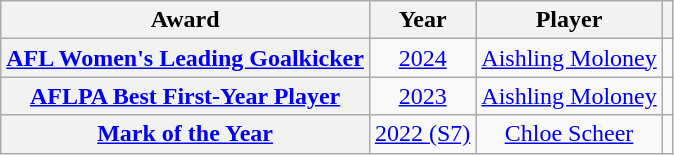<table class="wikitable plainrowheaders sortable" style="text-align:center">
<tr>
<th scope="col">Award</th>
<th scope="col">Year</th>
<th scope="col">Player</th>
<th scope="col" class="unsortable"></th>
</tr>
<tr>
<th scope="row"><a href='#'>AFL Women's Leading Goalkicker</a></th>
<td><a href='#'>2024</a></td>
<td><a href='#'>Aishling Moloney</a></td>
<td></td>
</tr>
<tr>
<th scope="row"><a href='#'>AFLPA Best First-Year Player</a></th>
<td><a href='#'>2023</a></td>
<td><a href='#'>Aishling Moloney</a></td>
<td></td>
</tr>
<tr>
<th scope="row"><a href='#'>Mark of the Year</a></th>
<td><a href='#'>2022 (S7)</a></td>
<td><a href='#'>Chloe Scheer</a></td>
</tr>
</table>
